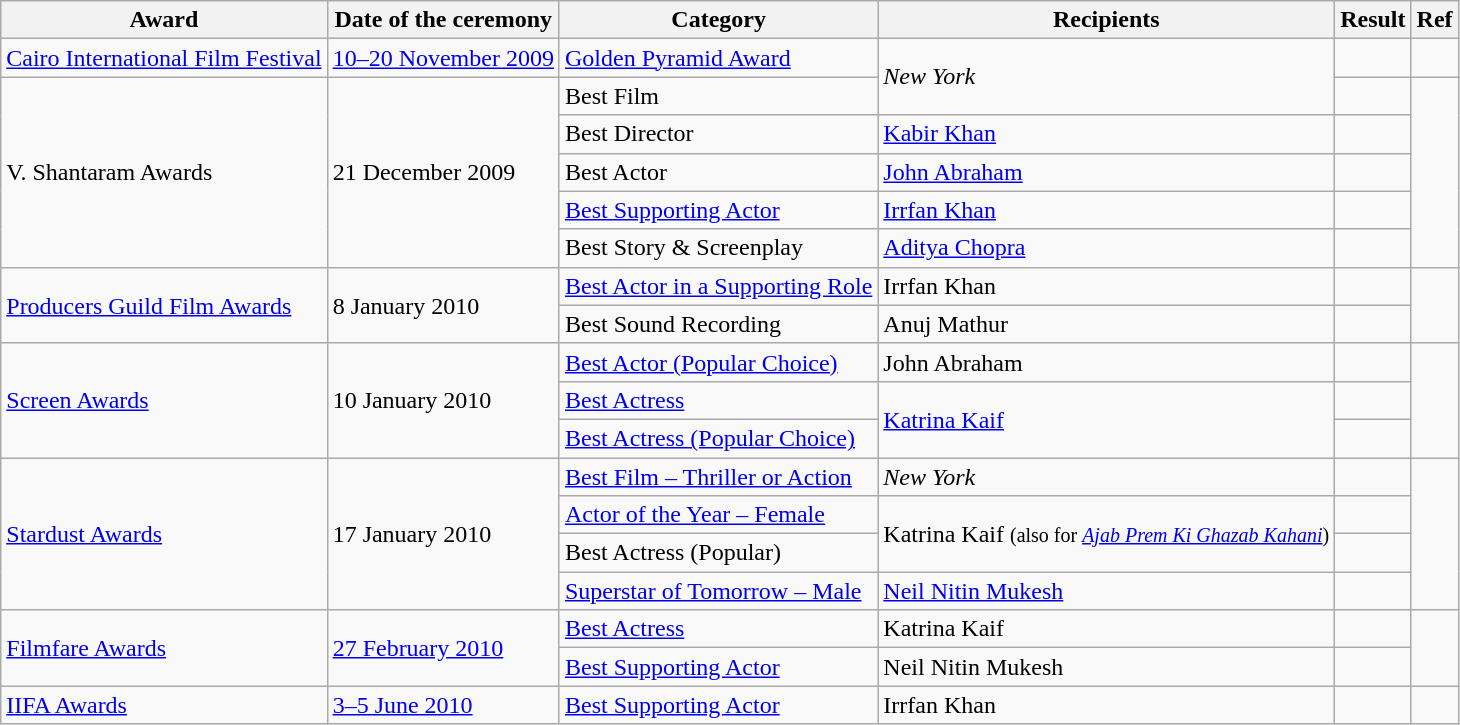<table class="wikitable plainrowheaders sortable">
<tr>
<th scope="col">Award</th>
<th scope="col">Date of the ceremony</th>
<th scope="col">Category</th>
<th scope="col">Recipients</th>
<th>Result</th>
<th scope="col">Ref</th>
</tr>
<tr>
<td><a href='#'>Cairo International Film Festival</a></td>
<td><a href='#'>10–20 November 2009</a></td>
<td><a href='#'>Golden Pyramid Award</a></td>
<td rowspan="2"><em>New York</em></td>
<td></td>
<td></td>
</tr>
<tr>
<td rowspan="5">V. Shantaram Awards</td>
<td rowspan="5">21 December 2009</td>
<td Best Film>Best Film</td>
<td></td>
<td rowspan="5"></td>
</tr>
<tr>
<td>Best Director</td>
<td><a href='#'>Kabir Khan</a></td>
<td></td>
</tr>
<tr>
<td>Best Actor</td>
<td><a href='#'>John Abraham</a></td>
<td></td>
</tr>
<tr>
<td><a href='#'>Best Supporting Actor</a></td>
<td><a href='#'>Irrfan Khan</a></td>
<td></td>
</tr>
<tr>
<td>Best Story & Screenplay</td>
<td Aditya Chopra and Sandeep Shrivastava><a href='#'>Aditya Chopra</a></td>
<td></td>
</tr>
<tr>
<td rowspan="2"><a href='#'>Producers Guild Film Awards</a></td>
<td rowspan="2">8 January 2010</td>
<td><a href='#'>Best Actor in a Supporting Role</a></td>
<td Irrfan Khan>Irrfan Khan</td>
<td></td>
<td rowspan="2"></td>
</tr>
<tr>
<td>Best Sound Recording</td>
<td Anuj Mathur>Anuj Mathur</td>
<td></td>
</tr>
<tr>
<td rowspan="3"><a href='#'>Screen Awards</a></td>
<td rowspan="3">10 January 2010</td>
<td><a href='#'>Best Actor (Popular Choice)</a></td>
<td John Abraham>John Abraham</td>
<td></td>
<td rowspan="3"></td>
</tr>
<tr>
<td><a href='#'>Best Actress</a></td>
<td rowspan="2"><a href='#'>Katrina Kaif</a></td>
<td></td>
</tr>
<tr>
<td><a href='#'>Best Actress (Popular Choice)</a></td>
<td></td>
</tr>
<tr>
<td rowspan="4"><a href='#'>Stardust Awards</a></td>
<td rowspan="4">17 January 2010</td>
<td><a href='#'>Best Film – Thriller or Action</a></td>
<td><em>New York</em></td>
<td></td>
<td rowspan="4"></td>
</tr>
<tr>
<td><a href='#'>Actor of the Year – Female</a></td>
<td rowspan="2">Katrina Kaif <small>(also for <a href='#'><em>Ajab Prem Ki Ghazab Kahani</em></a>)</small></td>
<td></td>
</tr>
<tr>
<td Best Actress (Popular)>Best Actress (Popular)</td>
<td></td>
</tr>
<tr>
<td><a href='#'>Superstar of Tomorrow – Male</a></td>
<td><a href='#'>Neil Nitin Mukesh</a></td>
<td></td>
</tr>
<tr>
<td rowspan="2" scope="row"><a href='#'>Filmfare Awards</a></td>
<td rowspan="2"><a href='#'>27 February 2010</a></td>
<td><a href='#'>Best Actress</a></td>
<td Katrina Kaif>Katrina Kaif</td>
<td></td>
<td rowspan="2"></td>
</tr>
<tr>
<td><a href='#'>Best Supporting Actor</a></td>
<td Neil Nitin Mukesh>Neil Nitin Mukesh</td>
<td></td>
</tr>
<tr>
<td><a href='#'>IIFA Awards</a></td>
<td><a href='#'>3–5 June 2010</a></td>
<td><a href='#'>Best Supporting Actor</a></td>
<td Irrfan Khan>Irrfan Khan</td>
<td></td>
<td></td>
</tr>
</table>
